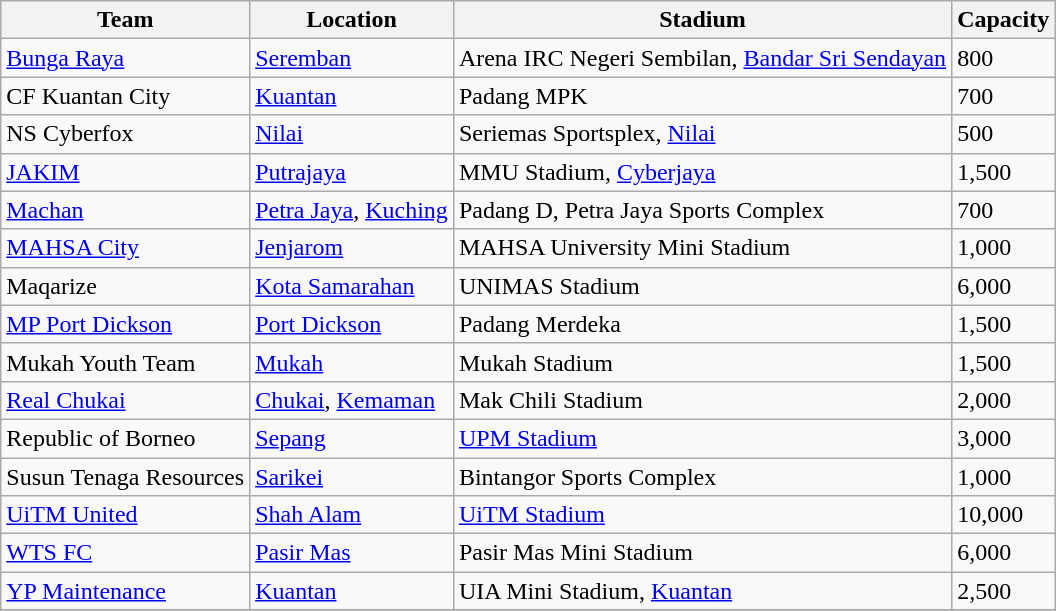<table class="wikitable sortable">
<tr>
<th>Team</th>
<th>Location</th>
<th>Stadium</th>
<th>Capacity</th>
</tr>
<tr>
<td><a href='#'>Bunga Raya</a></td>
<td><a href='#'>Seremban</a></td>
<td>Arena IRC Negeri Sembilan, <a href='#'>Bandar Sri Sendayan</a></td>
<td>800</td>
</tr>
<tr>
<td>CF Kuantan City</td>
<td><a href='#'>Kuantan</a></td>
<td>Padang MPK</td>
<td>700</td>
</tr>
<tr>
<td>NS Cyberfox</td>
<td><a href='#'>Nilai</a></td>
<td>Seriemas Sportsplex, <a href='#'>Nilai</a></td>
<td>500</td>
</tr>
<tr>
<td><a href='#'>JAKIM</a></td>
<td><a href='#'>Putrajaya</a></td>
<td>MMU Stadium, <a href='#'>Cyberjaya</a></td>
<td>1,500</td>
</tr>
<tr>
<td><a href='#'>Machan</a></td>
<td><a href='#'>Petra Jaya</a>, <a href='#'>Kuching</a></td>
<td>Padang D, Petra Jaya Sports Complex</td>
<td>700</td>
</tr>
<tr>
<td><a href='#'>MAHSA City</a></td>
<td><a href='#'>Jenjarom</a></td>
<td>MAHSA University Mini Stadium</td>
<td>1,000</td>
</tr>
<tr>
<td>Maqarize</td>
<td><a href='#'>Kota Samarahan</a></td>
<td>UNIMAS Stadium</td>
<td>6,000</td>
</tr>
<tr>
<td><a href='#'>MP Port Dickson</a></td>
<td><a href='#'>Port Dickson</a></td>
<td>Padang Merdeka</td>
<td>1,500</td>
</tr>
<tr>
<td>Mukah Youth Team</td>
<td><a href='#'>Mukah</a></td>
<td>Mukah Stadium</td>
<td>1,500</td>
</tr>
<tr>
<td><a href='#'>Real Chukai</a></td>
<td><a href='#'>Chukai</a>, <a href='#'>Kemaman</a></td>
<td>Mak Chili Stadium</td>
<td>2,000</td>
</tr>
<tr>
<td>Republic of Borneo</td>
<td><a href='#'>Sepang</a></td>
<td><a href='#'>UPM Stadium</a></td>
<td>3,000</td>
</tr>
<tr>
<td>Susun Tenaga Resources</td>
<td><a href='#'>Sarikei</a></td>
<td>Bintangor Sports Complex</td>
<td>1,000</td>
</tr>
<tr>
<td><a href='#'>UiTM United</a></td>
<td><a href='#'>Shah Alam</a></td>
<td><a href='#'>UiTM Stadium</a></td>
<td>10,000</td>
</tr>
<tr>
<td><a href='#'>WTS FC</a></td>
<td><a href='#'>Pasir Mas</a></td>
<td>Pasir Mas Mini Stadium</td>
<td>6,000</td>
</tr>
<tr>
<td><a href='#'>YP Maintenance</a></td>
<td><a href='#'>Kuantan</a></td>
<td>UIA Mini Stadium, <a href='#'>Kuantan</a></td>
<td>2,500</td>
</tr>
<tr>
</tr>
</table>
